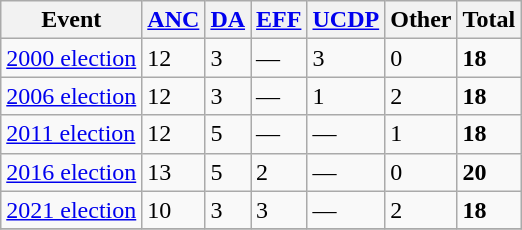<table class="wikitable">
<tr>
<th>Event</th>
<th><a href='#'>ANC</a></th>
<th><a href='#'>DA</a></th>
<th><a href='#'>EFF</a></th>
<th><a href='#'>UCDP</a></th>
<th>Other</th>
<th>Total</th>
</tr>
<tr>
<td><a href='#'>2000 election</a></td>
<td>12</td>
<td>3</td>
<td>—</td>
<td>3</td>
<td>0</td>
<td><strong>18</strong></td>
</tr>
<tr>
<td><a href='#'>2006 election</a></td>
<td>12</td>
<td>3</td>
<td>—</td>
<td>1</td>
<td>2</td>
<td><strong>18</strong></td>
</tr>
<tr>
<td><a href='#'>2011 election</a></td>
<td>12</td>
<td>5</td>
<td>—</td>
<td>—</td>
<td>1</td>
<td><strong>18</strong></td>
</tr>
<tr>
<td><a href='#'>2016 election</a></td>
<td>13</td>
<td>5</td>
<td>2</td>
<td>—</td>
<td>0</td>
<td><strong>20</strong></td>
</tr>
<tr>
<td><a href='#'>2021 election</a></td>
<td>10</td>
<td>3</td>
<td>3</td>
<td>—</td>
<td>2</td>
<td><strong>18</strong></td>
</tr>
<tr>
</tr>
</table>
